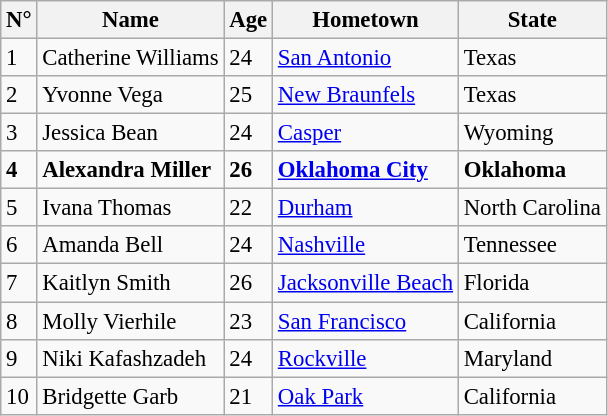<table class="wikitable sortable" style="font-size: 95%;">
<tr>
<th>N°</th>
<th>Name</th>
<th>Age</th>
<th>Hometown</th>
<th>State</th>
</tr>
<tr>
<td>1</td>
<td>Catherine Williams</td>
<td>24</td>
<td><a href='#'>San Antonio</a></td>
<td>Texas</td>
</tr>
<tr>
<td>2</td>
<td>Yvonne Vega</td>
<td>25</td>
<td><a href='#'>New Braunfels</a></td>
<td>Texas</td>
</tr>
<tr>
<td>3</td>
<td>Jessica Bean</td>
<td>24</td>
<td><a href='#'>Casper</a></td>
<td>Wyoming</td>
</tr>
<tr>
<td><strong>4</strong></td>
<td><strong>Alexandra Miller</strong></td>
<td><strong>26</strong></td>
<td><strong><a href='#'>Oklahoma City</a></strong></td>
<td><strong>Oklahoma</strong></td>
</tr>
<tr>
<td>5</td>
<td>Ivana Thomas</td>
<td>22</td>
<td><a href='#'>Durham</a></td>
<td>North Carolina</td>
</tr>
<tr>
<td>6</td>
<td>Amanda Bell</td>
<td>24</td>
<td><a href='#'>Nashville</a></td>
<td>Tennessee</td>
</tr>
<tr>
<td>7</td>
<td>Kaitlyn Smith</td>
<td>26</td>
<td><a href='#'>Jacksonville Beach</a></td>
<td>Florida</td>
</tr>
<tr>
<td>8</td>
<td>Molly Vierhile</td>
<td>23</td>
<td><a href='#'>San Francisco</a></td>
<td>California</td>
</tr>
<tr>
<td>9</td>
<td>Niki Kafashzadeh</td>
<td>24</td>
<td><a href='#'>Rockville</a></td>
<td>Maryland</td>
</tr>
<tr>
<td>10</td>
<td>Bridgette Garb</td>
<td>21</td>
<td><a href='#'>Oak Park</a></td>
<td>California</td>
</tr>
</table>
